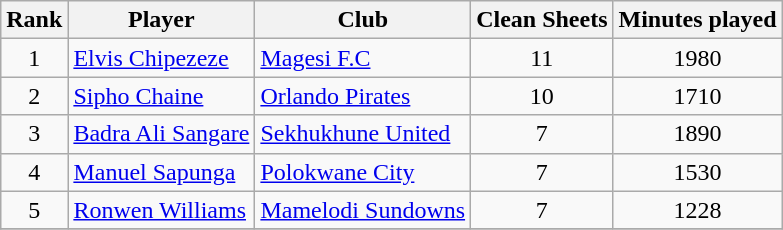<table class="wikitable" style="text-align:center;">
<tr>
<th>Rank</th>
<th>Player</th>
<th>Club</th>
<th>Clean Sheets</th>
<th>Minutes played</th>
</tr>
<tr>
<td rowspan="1">1</td>
<td align="left"> <a href='#'>Elvis Chipezeze</a></td>
<td align="left"><a href='#'>Magesi F.C</a></td>
<td>11</td>
<td>1980</td>
</tr>
<tr>
<td rowspan="1">2</td>
<td align="left"> <a href='#'>Sipho Chaine</a></td>
<td align="left"><a href='#'>Orlando Pirates</a></td>
<td>10</td>
<td>1710</td>
</tr>
<tr>
<td>3</td>
<td align="left"> <a href='#'>Badra Ali Sangare</a></td>
<td align="left"><a href='#'>Sekhukhune United</a></td>
<td>7</td>
<td>1890</td>
</tr>
<tr>
<td>4</td>
<td align="left"> <a href='#'>Manuel Sapunga</a></td>
<td align="left"><a href='#'>Polokwane City</a></td>
<td>7</td>
<td>1530</td>
</tr>
<tr>
<td>5</td>
<td align="left"> <a href='#'>Ronwen Williams</a></td>
<td align="left"><a href='#'>Mamelodi Sundowns</a></td>
<td>7</td>
<td>1228</td>
</tr>
<tr>
</tr>
</table>
